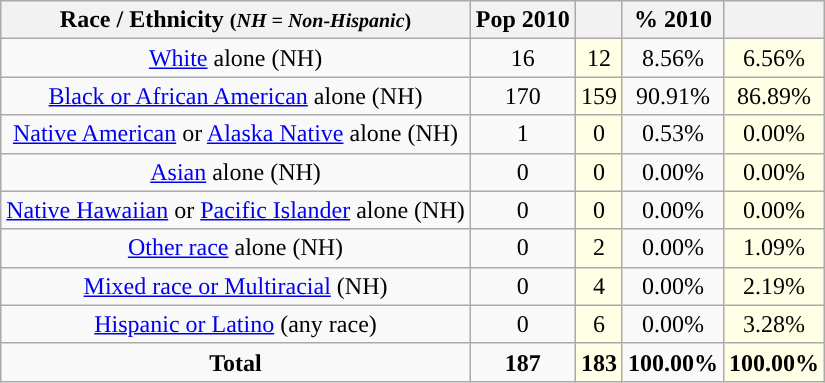<table class="wikitable" style="text-align:center;">
<tr>
<th>Race / Ethnicity <small>(<em>NH = Non-Hispanic</em>)</small></th>
<th>Pop 2010</th>
<th></th>
<th>% 2010</th>
<th></th>
</tr>
<tr>
<td><a href='#'>White</a> alone (NH)</td>
<td>16</td>
<td style='background: #ffffe6;'>12</td>
<td>8.56%</td>
<td style='background: #ffffe6;'>6.56%</td>
</tr>
<tr>
<td><a href='#'>Black or African American</a> alone (NH)</td>
<td>170</td>
<td style='background: #ffffe6;'>159</td>
<td>90.91%</td>
<td style='background: #ffffe6;'>86.89%</td>
</tr>
<tr>
<td><a href='#'>Native American</a> or <a href='#'>Alaska Native</a> alone (NH)</td>
<td>1</td>
<td style='background: #ffffe6;'>0</td>
<td>0.53%</td>
<td style='background: #ffffe6;'>0.00%</td>
</tr>
<tr>
<td><a href='#'>Asian</a> alone (NH)</td>
<td>0</td>
<td style='background: #ffffe6;'>0</td>
<td>0.00%</td>
<td style='background: #ffffe6;'>0.00%</td>
</tr>
<tr>
<td><a href='#'>Native Hawaiian</a> or <a href='#'>Pacific Islander</a> alone (NH)</td>
<td>0</td>
<td style='background: #ffffe6;'>0</td>
<td>0.00%</td>
<td style='background: #ffffe6;'>0.00%</td>
</tr>
<tr>
<td><a href='#'>Other race</a> alone (NH)</td>
<td>0</td>
<td style='background: #ffffe6;'>2</td>
<td>0.00%</td>
<td style='background: #ffffe6;'>1.09%</td>
</tr>
<tr>
<td><a href='#'>Mixed race or Multiracial</a> (NH)</td>
<td>0</td>
<td style='background: #ffffe6;'>4</td>
<td>0.00%</td>
<td style='background: #ffffe6;'>2.19%</td>
</tr>
<tr>
<td><a href='#'>Hispanic or Latino</a> (any race)</td>
<td>0</td>
<td style='background: #ffffe6;'>6</td>
<td>0.00%</td>
<td style='background: #ffffe6;'>3.28%</td>
</tr>
<tr>
<td><strong>Total</strong></td>
<td><strong>187</strong></td>
<td style='background: #ffffe6;'><strong>183</strong></td>
<td><strong>100.00%</strong></td>
<td style='background: #ffffe6;'><strong>100.00%</strong></td>
</tr>
</table>
